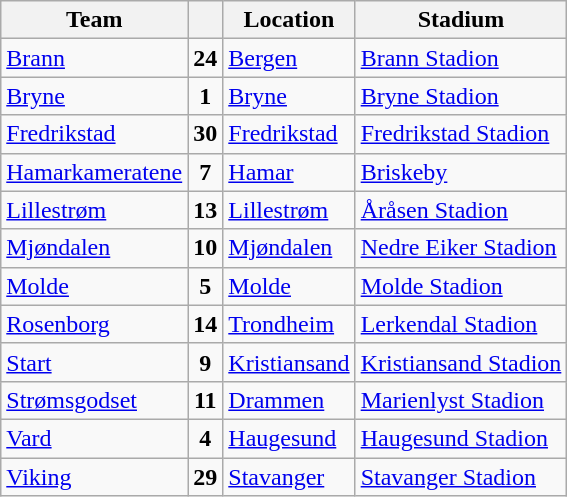<table class="wikitable sortable" border="1">
<tr>
<th>Team</th>
<th></th>
<th>Location</th>
<th>Stadium</th>
</tr>
<tr>
<td><a href='#'>Brann</a></td>
<td align="center"><strong>24</strong></td>
<td><a href='#'>Bergen</a></td>
<td><a href='#'>Brann Stadion</a></td>
</tr>
<tr>
<td><a href='#'>Bryne</a></td>
<td align="center"><strong>1</strong></td>
<td><a href='#'>Bryne</a></td>
<td><a href='#'>Bryne Stadion</a></td>
</tr>
<tr>
<td><a href='#'>Fredrikstad</a></td>
<td align="center"><strong>30</strong></td>
<td><a href='#'>Fredrikstad</a></td>
<td><a href='#'>Fredrikstad Stadion</a></td>
</tr>
<tr>
<td><a href='#'>Hamarkameratene</a></td>
<td align="center"><strong>7</strong></td>
<td><a href='#'>Hamar</a></td>
<td><a href='#'>Briskeby</a></td>
</tr>
<tr>
<td><a href='#'>Lillestrøm</a></td>
<td align="center"><strong>13</strong></td>
<td><a href='#'>Lillestrøm</a></td>
<td><a href='#'>Åråsen Stadion</a></td>
</tr>
<tr>
<td><a href='#'>Mjøndalen</a></td>
<td align="center"><strong>10</strong></td>
<td><a href='#'>Mjøndalen</a></td>
<td><a href='#'>Nedre Eiker Stadion</a></td>
</tr>
<tr>
<td><a href='#'>Molde</a></td>
<td align="center"><strong>5</strong></td>
<td><a href='#'>Molde</a></td>
<td><a href='#'>Molde Stadion</a></td>
</tr>
<tr>
<td><a href='#'>Rosenborg</a></td>
<td align="center"><strong>14</strong></td>
<td><a href='#'>Trondheim</a></td>
<td><a href='#'>Lerkendal Stadion</a></td>
</tr>
<tr>
<td><a href='#'>Start</a></td>
<td align="center"><strong>9</strong></td>
<td><a href='#'>Kristiansand</a></td>
<td><a href='#'>Kristiansand Stadion</a></td>
</tr>
<tr>
<td><a href='#'>Strømsgodset</a></td>
<td align="center"><strong>11</strong></td>
<td><a href='#'>Drammen</a></td>
<td><a href='#'>Marienlyst Stadion</a></td>
</tr>
<tr>
<td><a href='#'>Vard</a></td>
<td align="center"><strong>4</strong></td>
<td><a href='#'>Haugesund</a></td>
<td><a href='#'>Haugesund Stadion</a></td>
</tr>
<tr>
<td><a href='#'>Viking</a></td>
<td align="center"><strong>29</strong></td>
<td><a href='#'>Stavanger</a></td>
<td><a href='#'>Stavanger Stadion</a></td>
</tr>
</table>
